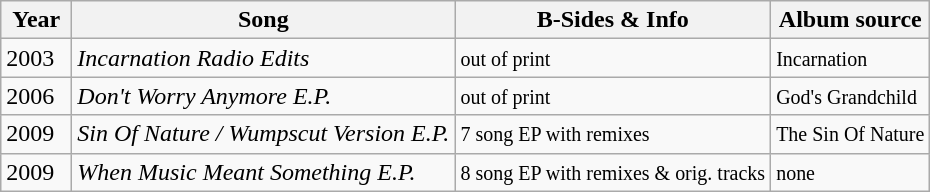<table class="wikitable">
<tr>
<th align="left" valign="top" width="40">Year</th>
<th align="left" valign="top">Song</th>
<th align="left" valign="top">B-Sides & Info</th>
<th align="left" valign="top">Album source</th>
</tr>
<tr>
<td align="left" valign="top">2003</td>
<td align="left" valign="top"><em>Incarnation Radio Edits</em></td>
<td align="left" valign="top"><small>out of print</small></td>
<td align="left" valign="top"><small>Incarnation</small></td>
</tr>
<tr>
<td align="left" valign="top">2006</td>
<td align="left" valign="top"><em>Don't Worry Anymore E.P.</em></td>
<td align="left" valign="top"><small>out of print</small></td>
<td align="left" valign="top"><small>God's Grandchild</small></td>
</tr>
<tr>
<td align="left" valign="top">2009</td>
<td align="left" valign="top"><em>Sin Of Nature / Wumpscut Version E.P.</em></td>
<td align="left" valign="top"><small>7 song EP with remixes</small></td>
<td align="left" valign="top"><small>The Sin Of Nature</small></td>
</tr>
<tr>
<td align="left" valign="top">2009</td>
<td align="left" valign="top"><em>When Music Meant Something E.P.</em></td>
<td align="left" valign="top"><small>8 song EP with remixes & orig. tracks</small></td>
<td align="left" valign="top"><small>none</small></td>
</tr>
</table>
